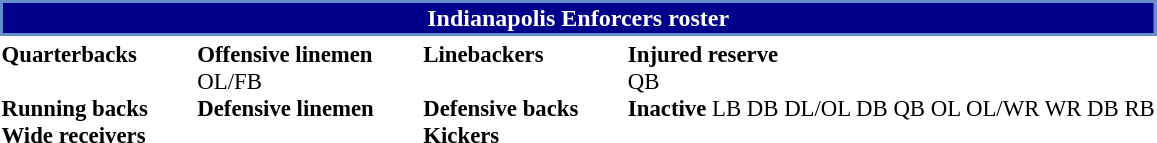<table class="toccolours" style="text-align: left;">
<tr>
<th colspan="7" style="text-align:center; background-color:#00008B; color:white; border:2px solid #648fcc;">Indianapolis Enforcers roster</th>
</tr>
<tr>
<td style="font-size: 95%;vertical-align:top;"><strong>Quarterbacks</strong><br><br><strong>Running backs</strong>
<br><strong>Wide receivers</strong>




</td>
<td style="width: 25px;"></td>
<td style="font-size: 95%;vertical-align:top;"><strong>Offensive linemen</strong><br>


 OL/FB
<br><strong>Defensive linemen</strong>


</td>
<td style="width: 25px;"></td>
<td style="font-size: 95%;vertical-align:top;"><strong>Linebackers</strong><br>
<br><strong>Defensive backs</strong>




<br><strong>Kickers</strong>
</td>
<td style="width: 25px;"></td>
<td style="font-size: 95%;vertical-align:top;"><strong>Injured reserve</strong><br> QB<br><strong>Inactive</strong>
 LB
 DB
 DL/OL
 DB
 QB
 OL
 OL/WR
 WR
 DB
 RB<br></td>
</tr>
<tr>
</tr>
</table>
